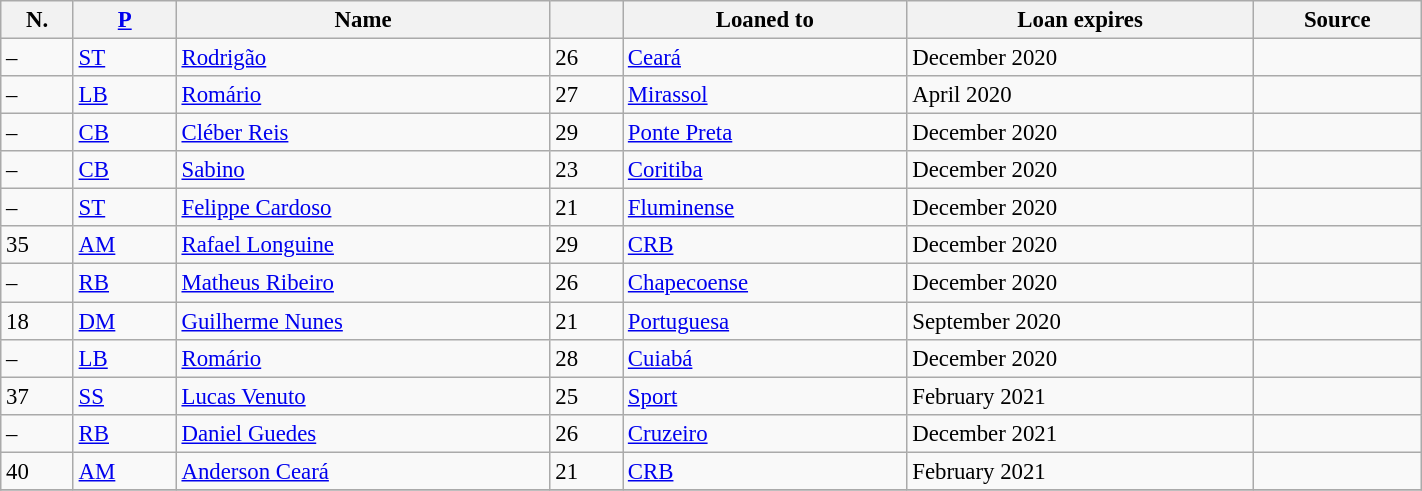<table class="wikitable sortable" style="width:75%; text-align:center; font-size:95%; text-align:left">
<tr>
<th>N.</th>
<th><a href='#'>P</a></th>
<th>Name</th>
<th></th>
<th>Loaned to</th>
<th>Loan expires</th>
<th>Source</th>
</tr>
<tr>
<td>–</td>
<td><a href='#'>ST</a></td>
<td style="text-align:left;"> <a href='#'>Rodrigão</a></td>
<td>26</td>
<td style="text-align:left;"><a href='#'>Ceará</a></td>
<td>December 2020</td>
<td></td>
</tr>
<tr>
<td>–</td>
<td><a href='#'>LB</a></td>
<td style="text-align:left;"> <a href='#'>Romário</a></td>
<td>27</td>
<td style="text-align:left;"><a href='#'>Mirassol</a></td>
<td>April 2020</td>
<td></td>
</tr>
<tr>
<td>–</td>
<td><a href='#'>CB</a></td>
<td style="text-align:left;"> <a href='#'>Cléber Reis</a></td>
<td>29</td>
<td style="text-align:left;"><a href='#'>Ponte Preta</a></td>
<td>December 2020</td>
<td></td>
</tr>
<tr>
<td>–</td>
<td><a href='#'>CB</a></td>
<td style="text-align:left;"> <a href='#'>Sabino</a></td>
<td>23</td>
<td style="text-align:left;"><a href='#'>Coritiba</a></td>
<td>December 2020</td>
<td></td>
</tr>
<tr>
<td>–</td>
<td><a href='#'>ST</a></td>
<td style="text-align:left;"> <a href='#'>Felippe Cardoso</a></td>
<td>21</td>
<td style="text-align:left;"><a href='#'>Fluminense</a></td>
<td>December 2020</td>
<td></td>
</tr>
<tr>
<td>35</td>
<td><a href='#'>AM</a></td>
<td style="text-align:left;"> <a href='#'>Rafael Longuine</a></td>
<td>29</td>
<td style="text-align:left;"><a href='#'>CRB</a></td>
<td>December 2020</td>
<td></td>
</tr>
<tr>
<td>–</td>
<td><a href='#'>RB</a></td>
<td style="text-align:left;"> <a href='#'>Matheus Ribeiro</a></td>
<td>26</td>
<td style="text-align:left;"><a href='#'>Chapecoense</a></td>
<td>December 2020</td>
<td></td>
</tr>
<tr>
<td>18</td>
<td><a href='#'>DM</a></td>
<td style="text-align:left;"> <a href='#'>Guilherme Nunes</a></td>
<td>21</td>
<td style="text-align:left;"><a href='#'>Portuguesa</a></td>
<td>September 2020</td>
<td></td>
</tr>
<tr>
<td>–</td>
<td><a href='#'>LB</a></td>
<td style="text-align:left;"> <a href='#'>Romário</a></td>
<td>28</td>
<td style="text-align:left;"><a href='#'>Cuiabá</a></td>
<td>December 2020</td>
<td></td>
</tr>
<tr>
<td>37</td>
<td><a href='#'>SS</a></td>
<td style="text-align:left;"> <a href='#'>Lucas Venuto</a></td>
<td>25</td>
<td style="text-align:left;"><a href='#'>Sport</a></td>
<td>February 2021</td>
<td></td>
</tr>
<tr>
<td>–</td>
<td><a href='#'>RB</a></td>
<td style="text-align:left;"> <a href='#'>Daniel Guedes</a></td>
<td>26</td>
<td style="text-align:left;"><a href='#'>Cruzeiro</a></td>
<td>December 2021</td>
<td></td>
</tr>
<tr>
<td>40</td>
<td><a href='#'>AM</a></td>
<td style="text-align:left;"> <a href='#'>Anderson Ceará</a></td>
<td>21</td>
<td style="text-align:left;"><a href='#'>CRB</a></td>
<td>February 2021</td>
<td></td>
</tr>
<tr>
</tr>
</table>
